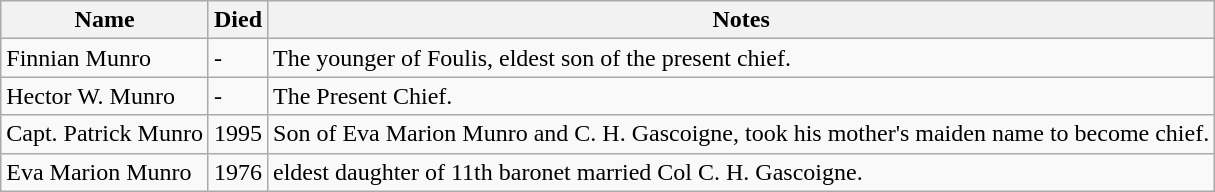<table class="wikitable">
<tr>
<th>Name</th>
<th>Died</th>
<th>Notes</th>
</tr>
<tr>
<td>Finnian Munro</td>
<td>-</td>
<td>The younger of Foulis, eldest son of the present chief.</td>
</tr>
<tr>
<td>Hector W. Munro</td>
<td>-</td>
<td>The Present Chief.</td>
</tr>
<tr>
<td>Capt. Patrick Munro</td>
<td>1995</td>
<td>Son of Eva Marion Munro and C. H. Gascoigne, took his mother's maiden name to become chief.</td>
</tr>
<tr>
<td>Eva Marion Munro</td>
<td>1976</td>
<td>eldest daughter of 11th baronet married Col C. H. Gascoigne.</td>
</tr>
</table>
